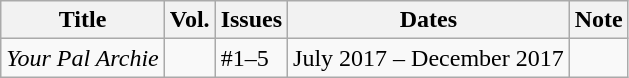<table class="wikitable">
<tr>
<th>Title</th>
<th>Vol.</th>
<th>Issues</th>
<th>Dates</th>
<th>Note</th>
</tr>
<tr>
<td><em>Your Pal Archie</em></td>
<td></td>
<td>#1–5</td>
<td>July 2017 – December 2017</td>
<td></td>
</tr>
</table>
